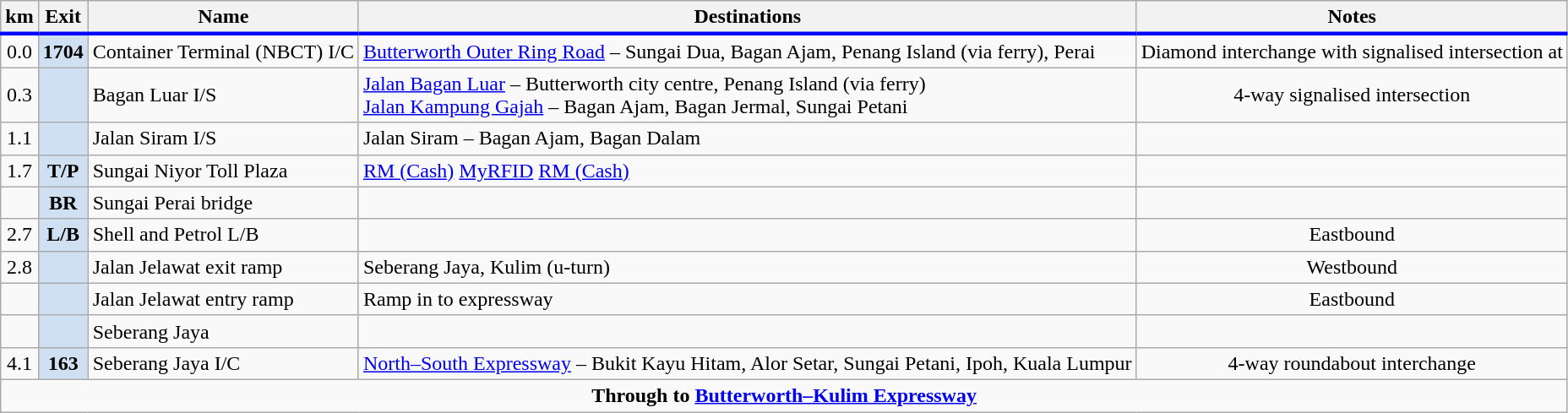<table class="wikitable">
<tr>
<th style="border-bottom:3px solid blue;">km</th>
<th style="border-bottom:3px solid blue;">Exit</th>
<th style="border-bottom:3px solid blue;">Name</th>
<th style="border-bottom:3px solid blue;">Destinations</th>
<th style="border-bottom:3px solid blue;">Notes</th>
</tr>
<tr>
<td style="text-align: center;">0.0</td>
<th style="background-color: #CEE0F2;">1704</th>
<td>Container Terminal (NBCT) I/C</td>
<td> <a href='#'>Butterworth Outer Ring Road</a> – Sungai Dua, Bagan Ajam, Penang Island (via ferry), Perai</td>
<td style="text-align: center;">Diamond interchange with signalised intersection at </td>
</tr>
<tr>
<td style="text-align: center;">0.3</td>
<th style="background-color: #CEE0F2;"></th>
<td>Bagan Luar I/S</td>
<td> <a href='#'>Jalan Bagan Luar</a> – Butterworth city centre, Penang Island (via ferry)<br> <a href='#'>Jalan Kampung Gajah</a> – Bagan Ajam, Bagan Jermal, Sungai Petani</td>
<td style="text-align: center;">4-way signalised intersection</td>
</tr>
<tr>
<td style="text-align: center;">1.1</td>
<th style="background-color: #CEE0F2;"></th>
<td>Jalan Siram I/S</td>
<td> Jalan Siram – Bagan Ajam, Bagan Dalam</td>
<td style="text-align: center;"></td>
</tr>
<tr>
<td style="text-align: center;">1.7</td>
<th style="background-color: #CEE0F2;">T/P</th>
<td>Sungai Niyor Toll Plaza</td>
<td><a href='#'><span>RM (Cash)</span></a>   <a href='#'><span>My</span><span>RFID</span></a>   <a href='#'><span>RM (Cash)</span></a></td>
<td style="text-align: center;"></td>
</tr>
<tr>
<td style="text-align: center;"></td>
<th style="background-color: #CEE0F2;">BR</th>
<td>Sungai Perai bridge</td>
<td></td>
<td style="text-align: center;"></td>
</tr>
<tr>
<td style="text-align: center;">2.7</td>
<th style="background-color: #CEE0F2;">L/B</th>
<td>Shell and Petrol L/B</td>
<td></td>
<td style="text-align: center;">Eastbound</td>
</tr>
<tr>
<td style="text-align: center;">2.8</td>
<th style="background-color: #CEE0F2;"></th>
<td>Jalan Jelawat exit ramp</td>
<td>Seberang Jaya, Kulim (u-turn)</td>
<td style="text-align: center;">Westbound</td>
</tr>
<tr>
<td style="text-align: center;"></td>
<th style="background-color: #CEE0F2;"></th>
<td>Jalan Jelawat entry ramp</td>
<td>Ramp in to expressway</td>
<td style="text-align: center;">Eastbound</td>
</tr>
<tr>
<td style="text-align: center;"></td>
<th style="background-color: #CEE0F2;"></th>
<td>Seberang Jaya</td>
<td></td>
<td style="text-align: center;"></td>
</tr>
<tr>
<td style="text-align: center;">4.1</td>
<th style="background-color: #CEE0F2;">163</th>
<td>Seberang Jaya I/C</td>
<td> <a href='#'>North–South Expressway</a> – Bukit Kayu Hitam, Alor Setar, Sungai Petani, Ipoh, Kuala Lumpur</td>
<td style="text-align: center;">4-way roundabout interchange</td>
</tr>
<tr>
<td colspan="7" style="text-align: center;"><strong>Through to   <a href='#'>Butterworth–Kulim Expressway</a></strong></td>
</tr>
</table>
